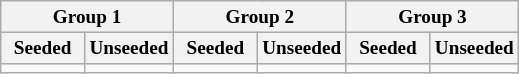<table class="wikitable" style="font-size:80%">
<tr>
<th colspan="2">Group 1</th>
<th colspan="2">Group 2</th>
<th colspan="2">Group 3</th>
</tr>
<tr>
<th width=16%>Seeded</th>
<th width=17%>Unseeded</th>
<th width=16%>Seeded</th>
<th width=17%>Unseeded</th>
<th width=16%>Seeded</th>
<th width=17%>Unseeded</th>
</tr>
<tr>
<td valign=top></td>
<td valign=top></td>
<td valign=top></td>
<td valign=top></td>
<td valign=top></td>
<td valign=top></td>
</tr>
</table>
